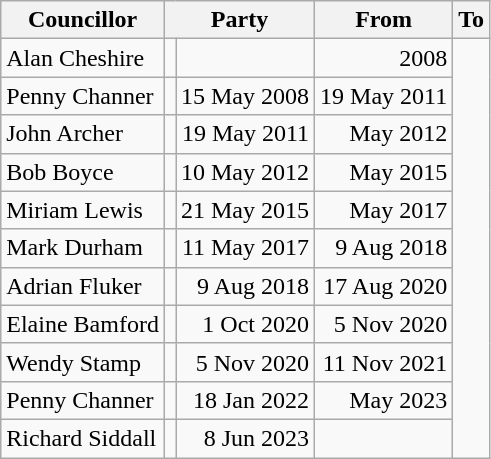<table class=wikitable>
<tr>
<th>Councillor</th>
<th colspan=2>Party</th>
<th>From</th>
<th>To</th>
</tr>
<tr>
<td>Alan Cheshire</td>
<td></td>
<td align=right></td>
<td align=right>2008</td>
</tr>
<tr>
<td>Penny Channer</td>
<td></td>
<td align=right>15 May 2008</td>
<td align=right>19 May 2011</td>
</tr>
<tr>
<td>John Archer</td>
<td></td>
<td align=right>19 May 2011</td>
<td align=right>May 2012</td>
</tr>
<tr>
<td>Bob Boyce</td>
<td></td>
<td align=right>10 May 2012</td>
<td align=right>May 2015</td>
</tr>
<tr>
<td>Miriam Lewis</td>
<td></td>
<td align=right>21 May 2015</td>
<td align=right>May 2017</td>
</tr>
<tr>
<td>Mark Durham</td>
<td></td>
<td align=right>11 May 2017</td>
<td align=right>9 Aug 2018</td>
</tr>
<tr>
<td>Adrian Fluker</td>
<td></td>
<td align=right>9 Aug 2018</td>
<td align=right>17 Aug 2020</td>
</tr>
<tr>
<td>Elaine Bamford</td>
<td></td>
<td align=right>1 Oct 2020</td>
<td align=right>5 Nov 2020</td>
</tr>
<tr>
<td>Wendy Stamp</td>
<td></td>
<td align=right>5 Nov 2020</td>
<td align=right>11 Nov 2021</td>
</tr>
<tr>
<td>Penny Channer</td>
<td></td>
<td align=right>18 Jan 2022</td>
<td align=right>May 2023</td>
</tr>
<tr>
<td>Richard Siddall</td>
<td></td>
<td align=right>8 Jun 2023</td>
<td></td>
</tr>
</table>
